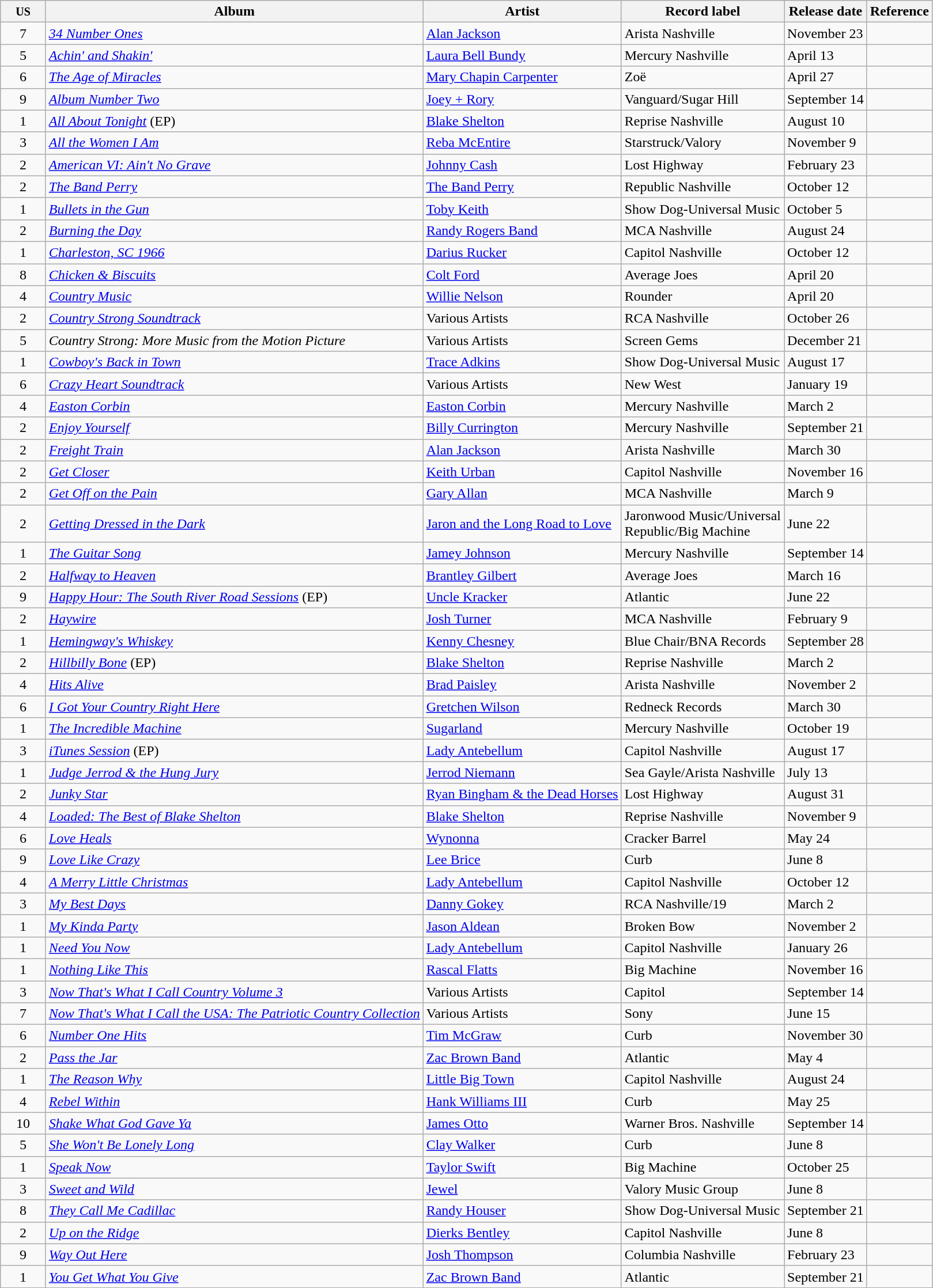<table class="wikitable sortable">
<tr>
<th width=45><small>US</small></th>
<th>Album</th>
<th>Artist</th>
<th>Record label</th>
<th>Release date</th>
<th>Reference</th>
</tr>
<tr>
<td align=center>7</td>
<td><em><a href='#'>34 Number Ones</a></em></td>
<td><a href='#'>Alan Jackson</a></td>
<td>Arista Nashville</td>
<td>November 23</td>
<td align=center></td>
</tr>
<tr>
<td align=center>5</td>
<td><em><a href='#'>Achin' and Shakin'</a></em></td>
<td><a href='#'>Laura Bell Bundy</a></td>
<td>Mercury Nashville</td>
<td>April 13</td>
<td align=center></td>
</tr>
<tr>
<td align=center>6</td>
<td><em><a href='#'>The Age of Miracles</a></em></td>
<td><a href='#'>Mary Chapin Carpenter</a></td>
<td>Zoë</td>
<td>April 27</td>
<td align=center></td>
</tr>
<tr>
<td align=center>9</td>
<td><em><a href='#'>Album Number Two</a></em></td>
<td><a href='#'>Joey + Rory</a></td>
<td>Vanguard/Sugar Hill</td>
<td>September 14</td>
<td align=center></td>
</tr>
<tr>
<td align=center>1</td>
<td><em><a href='#'>All About Tonight</a></em> (EP)</td>
<td><a href='#'>Blake Shelton</a></td>
<td>Reprise Nashville</td>
<td>August 10</td>
<td align=center></td>
</tr>
<tr>
<td align=center>3</td>
<td><em><a href='#'>All the Women I Am</a></em></td>
<td><a href='#'>Reba McEntire</a></td>
<td>Starstruck/Valory</td>
<td>November 9</td>
<td align=center></td>
</tr>
<tr>
<td align=center>2</td>
<td><em><a href='#'>American VI: Ain't No Grave</a></em></td>
<td><a href='#'>Johnny Cash</a></td>
<td>Lost Highway</td>
<td>February 23</td>
<td align=center></td>
</tr>
<tr>
<td align=center>2</td>
<td><em><a href='#'>The Band Perry</a></em></td>
<td><a href='#'>The Band Perry</a></td>
<td>Republic Nashville</td>
<td>October 12</td>
<td align=center></td>
</tr>
<tr>
<td align=center>1</td>
<td><em><a href='#'>Bullets in the Gun</a></em></td>
<td><a href='#'>Toby Keith</a></td>
<td>Show Dog-Universal Music</td>
<td>October 5</td>
<td align=center></td>
</tr>
<tr>
<td align=center>2</td>
<td><em><a href='#'>Burning the Day</a></em></td>
<td><a href='#'>Randy Rogers Band</a></td>
<td>MCA Nashville</td>
<td>August 24</td>
<td align=center></td>
</tr>
<tr>
<td align=center>1</td>
<td><em><a href='#'>Charleston, SC 1966</a></em></td>
<td><a href='#'>Darius Rucker</a></td>
<td>Capitol Nashville</td>
<td>October 12</td>
<td align=center></td>
</tr>
<tr>
<td align=center>8</td>
<td><em><a href='#'>Chicken & Biscuits</a></em></td>
<td><a href='#'>Colt Ford</a></td>
<td>Average Joes</td>
<td>April 20</td>
<td align=center></td>
</tr>
<tr>
<td align=center>4</td>
<td><em><a href='#'>Country Music</a></em></td>
<td><a href='#'>Willie Nelson</a></td>
<td>Rounder</td>
<td>April 20</td>
<td align=center></td>
</tr>
<tr>
<td align="center">2</td>
<td><em><a href='#'>Country Strong Soundtrack</a></em></td>
<td>Various Artists</td>
<td>RCA Nashville</td>
<td>October 26</td>
<td align=center></td>
</tr>
<tr>
<td align="center">5</td>
<td><em>Country Strong: More Music from the Motion Picture</em></td>
<td>Various Artists</td>
<td>Screen Gems</td>
<td>December 21</td>
<td></td>
</tr>
<tr>
<td align=center>1</td>
<td><em><a href='#'>Cowboy's Back in Town</a></em></td>
<td><a href='#'>Trace Adkins</a></td>
<td>Show Dog-Universal Music</td>
<td>August 17</td>
<td align=center></td>
</tr>
<tr>
<td align=center>6</td>
<td><em><a href='#'>Crazy Heart Soundtrack</a></em></td>
<td>Various Artists</td>
<td>New West</td>
<td>January 19</td>
<td align=center></td>
</tr>
<tr>
<td align=center>4</td>
<td><em><a href='#'>Easton Corbin</a></em></td>
<td><a href='#'>Easton Corbin</a></td>
<td>Mercury Nashville</td>
<td>March 2</td>
<td align=center></td>
</tr>
<tr>
<td align=center>2</td>
<td><em><a href='#'>Enjoy Yourself</a></em></td>
<td><a href='#'>Billy Currington</a></td>
<td>Mercury Nashville</td>
<td>September 21</td>
<td align=center></td>
</tr>
<tr>
<td align=center>2</td>
<td><em><a href='#'>Freight Train</a></em></td>
<td><a href='#'>Alan Jackson</a></td>
<td>Arista Nashville</td>
<td>March 30</td>
<td align=center></td>
</tr>
<tr>
<td align=center>2</td>
<td><em><a href='#'>Get Closer</a></em></td>
<td><a href='#'>Keith Urban</a></td>
<td>Capitol Nashville</td>
<td>November 16</td>
<td align=center></td>
</tr>
<tr>
<td align=center>2</td>
<td><em><a href='#'>Get Off on the Pain</a></em></td>
<td><a href='#'>Gary Allan</a></td>
<td>MCA Nashville</td>
<td>March 9</td>
<td align=center></td>
</tr>
<tr>
<td align=center>2</td>
<td><em><a href='#'>Getting Dressed in the Dark</a></em></td>
<td><a href='#'>Jaron and the Long Road to Love</a></td>
<td>Jaronwood Music/Universal<br>Republic/Big Machine</td>
<td>June 22</td>
<td align=center></td>
</tr>
<tr>
<td align=center>1</td>
<td><em><a href='#'>The Guitar Song</a></em></td>
<td><a href='#'>Jamey Johnson</a></td>
<td>Mercury Nashville</td>
<td>September 14</td>
<td align=center></td>
</tr>
<tr>
<td align="center">2</td>
<td><em><a href='#'>Halfway to Heaven</a></em></td>
<td><a href='#'>Brantley Gilbert</a></td>
<td>Average Joes</td>
<td>March 16</td>
<td align=center></td>
</tr>
<tr>
<td align=center>9</td>
<td><em><a href='#'>Happy Hour: The South River Road Sessions</a></em> (EP)</td>
<td><a href='#'>Uncle Kracker</a></td>
<td>Atlantic</td>
<td>June 22</td>
<td align=center></td>
</tr>
<tr>
<td align=center>2</td>
<td><em><a href='#'>Haywire</a></em></td>
<td><a href='#'>Josh Turner</a></td>
<td>MCA Nashville</td>
<td>February 9</td>
<td align=center></td>
</tr>
<tr>
<td align=center>1</td>
<td><em><a href='#'>Hemingway's Whiskey</a></em></td>
<td><a href='#'>Kenny Chesney</a></td>
<td>Blue Chair/BNA Records</td>
<td>September 28</td>
<td align=center></td>
</tr>
<tr>
<td align=center>2</td>
<td><em><a href='#'>Hillbilly Bone</a></em> (EP)</td>
<td><a href='#'>Blake Shelton</a></td>
<td>Reprise Nashville</td>
<td>March 2</td>
<td align=center></td>
</tr>
<tr>
<td align=center>4</td>
<td><em><a href='#'>Hits Alive</a></em></td>
<td><a href='#'>Brad Paisley</a></td>
<td>Arista Nashville</td>
<td>November 2</td>
<td align=center></td>
</tr>
<tr>
<td align=center>6</td>
<td><em><a href='#'>I Got Your Country Right Here</a></em></td>
<td><a href='#'>Gretchen Wilson</a></td>
<td>Redneck Records</td>
<td>March 30</td>
<td align=center></td>
</tr>
<tr>
<td align=center>1</td>
<td><em><a href='#'>The Incredible Machine</a></em></td>
<td><a href='#'>Sugarland</a></td>
<td>Mercury Nashville</td>
<td>October 19</td>
<td align=center></td>
</tr>
<tr>
<td align=center>3</td>
<td><em><a href='#'>iTunes Session</a></em> (EP)</td>
<td><a href='#'>Lady Antebellum</a></td>
<td>Capitol Nashville</td>
<td>August 17</td>
<td align=center></td>
</tr>
<tr>
<td align=center>1</td>
<td><em><a href='#'>Judge Jerrod & the Hung Jury</a></em></td>
<td><a href='#'>Jerrod Niemann</a></td>
<td>Sea Gayle/Arista Nashville</td>
<td>July 13</td>
<td align=center></td>
</tr>
<tr>
<td align=center>2</td>
<td><em><a href='#'>Junky Star</a></em></td>
<td><a href='#'>Ryan Bingham & the Dead Horses</a></td>
<td>Lost Highway</td>
<td>August 31</td>
<td align=center></td>
</tr>
<tr>
<td align=center>4</td>
<td><em><a href='#'>Loaded: The Best of Blake Shelton</a></em></td>
<td><a href='#'>Blake Shelton</a></td>
<td>Reprise Nashville</td>
<td>November 9</td>
<td align=center></td>
</tr>
<tr>
<td align=center>6</td>
<td><em><a href='#'>Love Heals</a></em></td>
<td><a href='#'>Wynonna</a></td>
<td>Cracker Barrel</td>
<td>May 24</td>
<td align=center></td>
</tr>
<tr>
<td align=center>9</td>
<td><em><a href='#'>Love Like Crazy</a></em></td>
<td><a href='#'>Lee Brice</a></td>
<td>Curb</td>
<td>June 8</td>
<td align=center></td>
</tr>
<tr>
<td align=center>4</td>
<td><em><a href='#'>A Merry Little Christmas</a></em></td>
<td><a href='#'>Lady Antebellum</a></td>
<td>Capitol Nashville</td>
<td>October 12</td>
<td align=center></td>
</tr>
<tr>
<td align=center>3</td>
<td><em><a href='#'>My Best Days</a></em></td>
<td><a href='#'>Danny Gokey</a></td>
<td>RCA Nashville/19</td>
<td>March 2</td>
<td align=center></td>
</tr>
<tr>
<td align=center>1</td>
<td><em><a href='#'>My Kinda Party</a></em></td>
<td><a href='#'>Jason Aldean</a></td>
<td>Broken Bow</td>
<td>November 2</td>
<td align=center></td>
</tr>
<tr>
<td align=center>1</td>
<td><em><a href='#'>Need You Now</a></em></td>
<td><a href='#'>Lady Antebellum</a></td>
<td>Capitol Nashville</td>
<td>January 26</td>
<td align=center></td>
</tr>
<tr>
<td align=center>1</td>
<td><em><a href='#'>Nothing Like This</a></em></td>
<td><a href='#'>Rascal Flatts</a></td>
<td>Big Machine</td>
<td>November 16</td>
<td align=center></td>
</tr>
<tr>
<td align=center>3</td>
<td><em><a href='#'>Now That's What I Call Country Volume 3</a></em></td>
<td>Various Artists</td>
<td>Capitol</td>
<td>September 14</td>
<td align=center></td>
</tr>
<tr>
<td align=center>7</td>
<td><em><a href='#'>Now That's What I Call the USA: The Patriotic Country Collection</a></em></td>
<td>Various Artists</td>
<td>Sony</td>
<td>June 15</td>
<td align=center></td>
</tr>
<tr>
<td align=center>6</td>
<td><em><a href='#'>Number One Hits</a></em></td>
<td><a href='#'>Tim McGraw</a></td>
<td>Curb</td>
<td>November 30</td>
<td align=center></td>
</tr>
<tr>
<td align=center>2</td>
<td><em><a href='#'>Pass the Jar</a></em></td>
<td><a href='#'>Zac Brown Band</a></td>
<td>Atlantic</td>
<td>May 4</td>
<td align=center></td>
</tr>
<tr>
<td align=center>1</td>
<td><em><a href='#'>The Reason Why</a></em></td>
<td><a href='#'>Little Big Town</a></td>
<td>Capitol Nashville</td>
<td>August 24</td>
<td align=center></td>
</tr>
<tr>
<td align=center>4</td>
<td><em><a href='#'>Rebel Within</a></em></td>
<td><a href='#'>Hank Williams III</a></td>
<td>Curb</td>
<td>May 25</td>
<td align=center></td>
</tr>
<tr>
<td align=center>10</td>
<td><em><a href='#'>Shake What God Gave Ya</a></em></td>
<td><a href='#'>James Otto</a></td>
<td>Warner Bros. Nashville</td>
<td>September 14</td>
<td align=center></td>
</tr>
<tr>
<td align=center>5</td>
<td><em><a href='#'>She Won't Be Lonely Long</a></em></td>
<td><a href='#'>Clay Walker</a></td>
<td>Curb</td>
<td>June 8</td>
<td align=center></td>
</tr>
<tr>
<td align=center>1</td>
<td><em><a href='#'>Speak Now</a></em></td>
<td><a href='#'>Taylor Swift</a></td>
<td>Big Machine</td>
<td>October 25</td>
<td align=center></td>
</tr>
<tr>
<td align=center>3</td>
<td><em><a href='#'>Sweet and Wild</a></em></td>
<td><a href='#'>Jewel</a></td>
<td>Valory Music Group</td>
<td>June 8</td>
<td align=center></td>
</tr>
<tr>
<td align=center>8</td>
<td><em><a href='#'>They Call Me Cadillac</a></em></td>
<td><a href='#'>Randy Houser</a></td>
<td>Show Dog-Universal Music</td>
<td>September 21</td>
<td align=center></td>
</tr>
<tr>
<td align=center>2</td>
<td><em><a href='#'>Up on the Ridge</a></em></td>
<td><a href='#'>Dierks Bentley</a></td>
<td>Capitol Nashville</td>
<td>June 8</td>
<td align=center></td>
</tr>
<tr>
<td align=center>9</td>
<td><em><a href='#'>Way Out Here</a></em></td>
<td><a href='#'>Josh Thompson</a></td>
<td>Columbia Nashville</td>
<td>February 23</td>
<td align=center></td>
</tr>
<tr>
<td align=center>1</td>
<td><em><a href='#'>You Get What You Give</a></em></td>
<td><a href='#'>Zac Brown Band</a></td>
<td>Atlantic</td>
<td>September 21</td>
<td align=center></td>
</tr>
</table>
